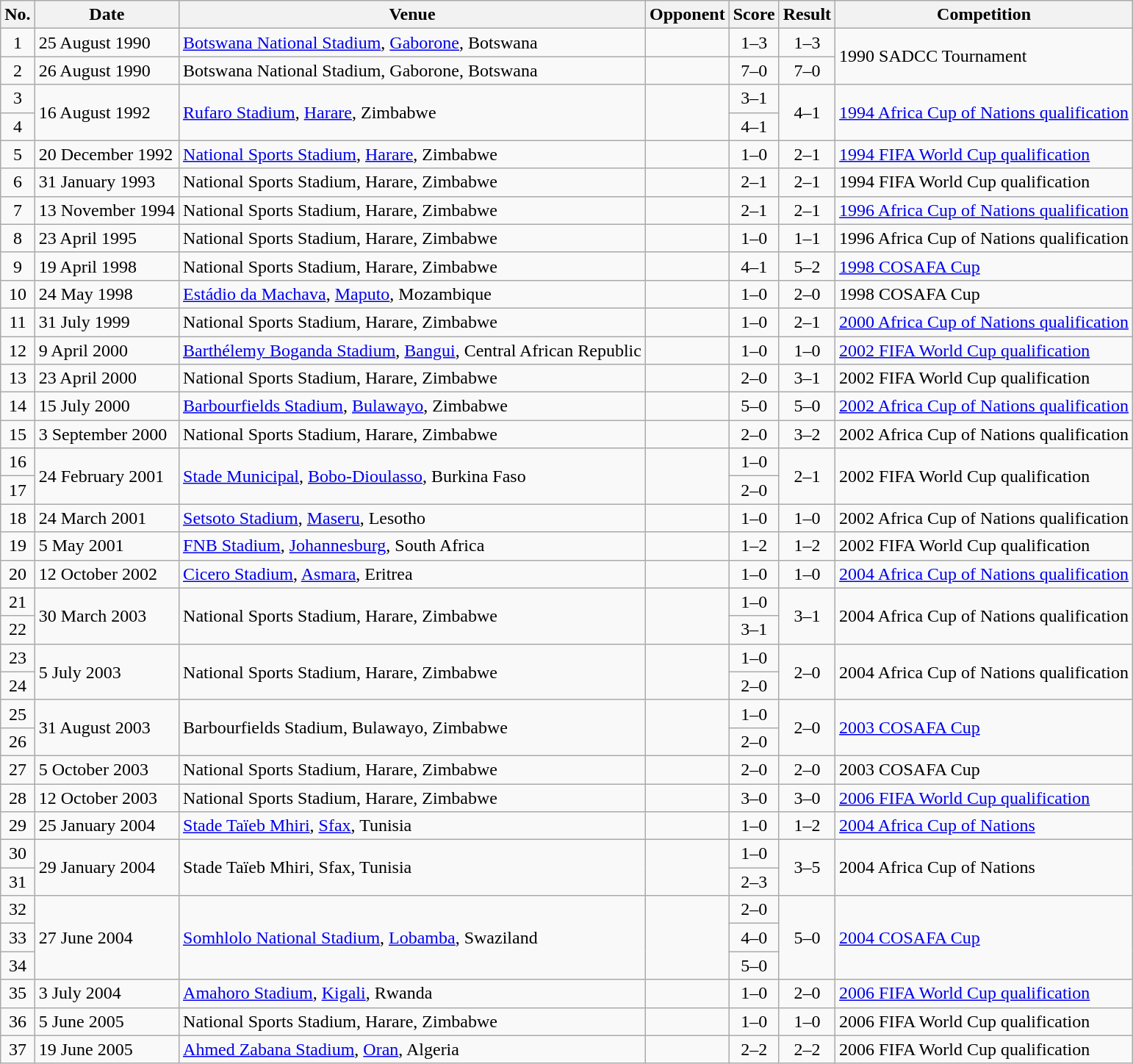<table class="wikitable sortable">
<tr>
<th scope="col">No.</th>
<th scope="col">Date</th>
<th scope="col">Venue</th>
<th scope="col">Opponent</th>
<th scope="col">Score</th>
<th scope="col">Result</th>
<th scope="col">Competition</th>
</tr>
<tr>
<td align="center">1</td>
<td>25 August 1990</td>
<td><a href='#'>Botswana National Stadium</a>, <a href='#'>Gaborone</a>, Botswana</td>
<td></td>
<td align="center">1–3</td>
<td align="center">1–3</td>
<td rowspan="2">1990 SADCC Tournament</td>
</tr>
<tr>
<td align="center">2</td>
<td>26 August 1990</td>
<td>Botswana National Stadium, Gaborone, Botswana</td>
<td></td>
<td align="center">7–0</td>
<td align="center">7–0</td>
</tr>
<tr>
<td align="center">3</td>
<td rowspan="2">16 August 1992</td>
<td rowspan="2"><a href='#'>Rufaro Stadium</a>, <a href='#'>Harare</a>, Zimbabwe</td>
<td rowspan="2"></td>
<td align="center">3–1</td>
<td rowspan="2" style="text-align:center">4–1</td>
<td rowspan="2"><a href='#'>1994 Africa Cup of Nations qualification</a></td>
</tr>
<tr>
<td align="center">4</td>
<td align="center">4–1</td>
</tr>
<tr>
<td align="center">5</td>
<td>20 December 1992</td>
<td><a href='#'>National Sports Stadium</a>, <a href='#'>Harare</a>, Zimbabwe</td>
<td></td>
<td align="center">1–0</td>
<td align="center">2–1</td>
<td><a href='#'>1994 FIFA World Cup qualification</a></td>
</tr>
<tr>
<td align="center">6</td>
<td>31 January 1993</td>
<td>National Sports Stadium, Harare, Zimbabwe</td>
<td></td>
<td align="center">2–1</td>
<td align="center">2–1</td>
<td>1994 FIFA World Cup qualification</td>
</tr>
<tr>
<td align="center">7</td>
<td>13 November 1994</td>
<td>National Sports Stadium, Harare, Zimbabwe</td>
<td></td>
<td align="center">2–1</td>
<td align="center">2–1</td>
<td><a href='#'>1996 Africa Cup of Nations qualification</a></td>
</tr>
<tr>
<td align="center">8</td>
<td>23 April 1995</td>
<td>National Sports Stadium, Harare, Zimbabwe</td>
<td></td>
<td align="center">1–0</td>
<td align="center">1–1</td>
<td>1996 Africa Cup of Nations qualification</td>
</tr>
<tr>
<td align="center">9</td>
<td>19 April 1998</td>
<td>National Sports Stadium, Harare, Zimbabwe</td>
<td></td>
<td align="center">4–1</td>
<td align="center">5–2</td>
<td><a href='#'>1998 COSAFA Cup</a></td>
</tr>
<tr>
<td align="center">10</td>
<td>24 May 1998</td>
<td><a href='#'>Estádio da Machava</a>, <a href='#'>Maputo</a>, Mozambique</td>
<td></td>
<td align="center">1–0</td>
<td align="center">2–0</td>
<td>1998 COSAFA Cup</td>
</tr>
<tr>
<td align="center">11</td>
<td>31 July 1999</td>
<td>National Sports Stadium, Harare, Zimbabwe</td>
<td></td>
<td align="center">1–0</td>
<td align="center">2–1</td>
<td><a href='#'>2000 Africa Cup of Nations qualification</a></td>
</tr>
<tr>
<td align="center">12</td>
<td>9 April 2000</td>
<td><a href='#'>Barthélemy Boganda Stadium</a>, <a href='#'>Bangui</a>, Central African Republic</td>
<td></td>
<td align="center">1–0</td>
<td align="center">1–0</td>
<td><a href='#'>2002 FIFA World Cup qualification</a></td>
</tr>
<tr>
<td align="center">13</td>
<td>23 April 2000</td>
<td>National Sports Stadium, Harare, Zimbabwe</td>
<td></td>
<td align="center">2–0</td>
<td align="center">3–1</td>
<td>2002 FIFA World Cup qualification</td>
</tr>
<tr>
<td align="center">14</td>
<td>15 July 2000</td>
<td><a href='#'>Barbourfields Stadium</a>, <a href='#'>Bulawayo</a>, Zimbabwe</td>
<td></td>
<td align="center">5–0</td>
<td align="center">5–0</td>
<td><a href='#'>2002 Africa Cup of Nations qualification</a></td>
</tr>
<tr>
<td align="center">15</td>
<td>3 September 2000</td>
<td>National Sports Stadium, Harare, Zimbabwe</td>
<td></td>
<td align="center">2–0</td>
<td align="center">3–2</td>
<td>2002 Africa Cup of Nations qualification</td>
</tr>
<tr>
<td align="center">16</td>
<td rowspan="2">24 February 2001</td>
<td rowspan="2"><a href='#'>Stade Municipal</a>, <a href='#'>Bobo-Dioulasso</a>, Burkina Faso</td>
<td rowspan="2"></td>
<td align="center">1–0</td>
<td rowspan="2" style="text-align:center">2–1</td>
<td rowspan="2">2002 FIFA World Cup qualification</td>
</tr>
<tr>
<td align="center">17</td>
<td align="center">2–0</td>
</tr>
<tr>
<td align="center">18</td>
<td>24 March 2001</td>
<td><a href='#'>Setsoto Stadium</a>, <a href='#'>Maseru</a>, Lesotho</td>
<td></td>
<td align="center">1–0</td>
<td align="center">1–0</td>
<td>2002 Africa Cup of Nations qualification</td>
</tr>
<tr>
<td align="center">19</td>
<td>5 May 2001</td>
<td><a href='#'>FNB Stadium</a>, <a href='#'>Johannesburg</a>, South Africa</td>
<td></td>
<td align="center">1–2</td>
<td align="center">1–2</td>
<td>2002 FIFA World Cup qualification</td>
</tr>
<tr>
<td align="center">20</td>
<td>12 October 2002</td>
<td><a href='#'>Cicero Stadium</a>, <a href='#'>Asmara</a>, Eritrea</td>
<td></td>
<td align="center">1–0</td>
<td align="center">1–0</td>
<td><a href='#'>2004 Africa Cup of Nations qualification</a></td>
</tr>
<tr>
<td align="center">21</td>
<td rowspan="2">30 March 2003</td>
<td rowspan="2">National Sports Stadium, Harare, Zimbabwe</td>
<td rowspan="2"></td>
<td align="center">1–0</td>
<td rowspan="2" style="text-align:center">3–1</td>
<td rowspan="2">2004 Africa Cup of Nations qualification</td>
</tr>
<tr>
<td align="center">22</td>
<td align="center">3–1</td>
</tr>
<tr>
<td align="center">23</td>
<td rowspan="2">5 July 2003</td>
<td rowspan="2">National Sports Stadium, Harare, Zimbabwe</td>
<td rowspan="2"></td>
<td align="center">1–0</td>
<td rowspan="2" style="text-align:center">2–0</td>
<td rowspan="2">2004 Africa Cup of Nations qualification</td>
</tr>
<tr>
<td align="center">24</td>
<td align="center">2–0</td>
</tr>
<tr>
<td align="center">25</td>
<td rowspan="2">31 August 2003</td>
<td rowspan="2">Barbourfields Stadium, Bulawayo, Zimbabwe</td>
<td rowspan="2"></td>
<td align="center">1–0</td>
<td rowspan="2" style="text-align:center">2–0</td>
<td rowspan="2"><a href='#'>2003 COSAFA Cup</a></td>
</tr>
<tr>
<td align="center">26</td>
<td align="center">2–0</td>
</tr>
<tr>
<td align="center">27</td>
<td>5 October 2003</td>
<td>National Sports Stadium, Harare, Zimbabwe</td>
<td></td>
<td align="center">2–0</td>
<td align="center">2–0</td>
<td>2003 COSAFA Cup</td>
</tr>
<tr>
<td align="center">28</td>
<td>12 October 2003</td>
<td>National Sports Stadium, Harare, Zimbabwe</td>
<td></td>
<td align="center">3–0</td>
<td align="center">3–0</td>
<td><a href='#'>2006 FIFA World Cup qualification</a></td>
</tr>
<tr>
<td align="center">29</td>
<td>25 January 2004</td>
<td><a href='#'>Stade Taïeb Mhiri</a>, <a href='#'>Sfax</a>, Tunisia</td>
<td></td>
<td align="center">1–0</td>
<td align="center">1–2</td>
<td><a href='#'>2004 Africa Cup of Nations</a></td>
</tr>
<tr>
<td align="center">30</td>
<td rowspan="2">29 January 2004</td>
<td rowspan="2">Stade Taïeb Mhiri, Sfax, Tunisia</td>
<td rowspan="2"></td>
<td align="center">1–0</td>
<td rowspan="2" style="text-align:center">3–5</td>
<td rowspan="2">2004 Africa Cup of Nations</td>
</tr>
<tr>
<td align="center">31</td>
<td align="center">2–3</td>
</tr>
<tr>
<td align="center">32</td>
<td rowspan="3">27 June 2004</td>
<td rowspan="3"><a href='#'>Somhlolo National Stadium</a>, <a href='#'>Lobamba</a>, Swaziland</td>
<td rowspan="3"></td>
<td align="center">2–0</td>
<td rowspan="3" style="text-align:center">5–0</td>
<td rowspan="3"><a href='#'>2004 COSAFA Cup</a></td>
</tr>
<tr>
<td align="center">33</td>
<td align="center">4–0</td>
</tr>
<tr>
<td align="center">34</td>
<td align="center">5–0</td>
</tr>
<tr>
<td align="center">35</td>
<td>3 July 2004</td>
<td><a href='#'>Amahoro Stadium</a>, <a href='#'>Kigali</a>, Rwanda</td>
<td></td>
<td align="center">1–0</td>
<td align="center">2–0</td>
<td><a href='#'>2006 FIFA World Cup qualification</a></td>
</tr>
<tr>
<td align="center">36</td>
<td>5 June 2005</td>
<td>National Sports Stadium, Harare, Zimbabwe</td>
<td></td>
<td align="center">1–0</td>
<td align="center">1–0</td>
<td>2006 FIFA World Cup qualification</td>
</tr>
<tr>
<td align="center">37</td>
<td>19 June 2005</td>
<td><a href='#'>Ahmed Zabana Stadium</a>, <a href='#'>Oran</a>, Algeria</td>
<td></td>
<td align="center">2–2</td>
<td align="center">2–2</td>
<td>2006 FIFA World Cup qualification</td>
</tr>
</table>
